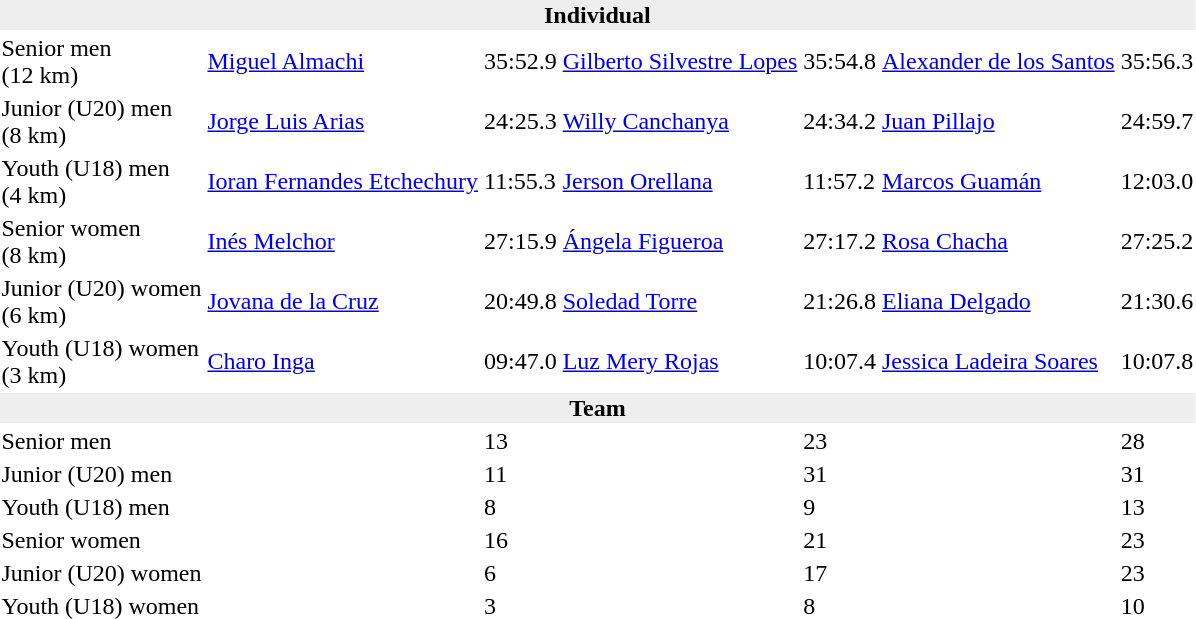<table>
<tr>
<td colspan=7 bgcolor=#eeeeee style=text-align:center;><strong>Individual</strong></td>
</tr>
<tr>
<td>Senior men<br>(12 km)</td>
<td><a href='#'>Miguel Almachi</a><br></td>
<td>35:52.9</td>
<td><a href='#'>Gilberto Silvestre Lopes</a><br></td>
<td>35:54.8</td>
<td><a href='#'>Alexander de los Santos</a><br></td>
<td>35:56.3</td>
</tr>
<tr>
<td>Junior (U20) men<br>(8 km)</td>
<td><a href='#'>Jorge Luis Arias</a><br></td>
<td>24:25.3</td>
<td><a href='#'>Willy Canchanya</a><br></td>
<td>24:34.2</td>
<td><a href='#'>Juan Pillajo</a><br></td>
<td>24:59.7</td>
</tr>
<tr>
<td>Youth (U18) men<br>(4 km)</td>
<td><a href='#'>Ioran Fernandes Etchechury</a><br></td>
<td>11:55.3</td>
<td><a href='#'>Jerson Orellana</a><br></td>
<td>11:57.2</td>
<td><a href='#'>Marcos Guamán</a><br></td>
<td>12:03.0</td>
</tr>
<tr>
<td>Senior women<br>(8 km)</td>
<td><a href='#'>Inés Melchor</a><br></td>
<td>27:15.9</td>
<td><a href='#'>Ángela Figueroa</a><br></td>
<td>27:17.2</td>
<td><a href='#'>Rosa Chacha</a><br></td>
<td>27:25.2</td>
</tr>
<tr>
<td>Junior (U20) women<br>(6 km)</td>
<td><a href='#'>Jovana de la Cruz</a><br></td>
<td>20:49.8</td>
<td><a href='#'>Soledad Torre</a><br></td>
<td>21:26.8</td>
<td><a href='#'>Eliana Delgado</a><br></td>
<td>21:30.6</td>
</tr>
<tr>
<td>Youth (U18) women<br>(3 km)</td>
<td><a href='#'>Charo Inga</a><br></td>
<td>09:47.0</td>
<td><a href='#'>Luz Mery Rojas</a><br></td>
<td>10:07.4</td>
<td><a href='#'>Jessica Ladeira Soares</a><br></td>
<td>10:07.8</td>
</tr>
<tr>
<td colspan=7 bgcolor=#eeeeee style=text-align:center;><strong>Team</strong></td>
</tr>
<tr>
<td>Senior men</td>
<td></td>
<td>13</td>
<td></td>
<td>23</td>
<td></td>
<td>28</td>
</tr>
<tr>
<td>Junior (U20) men</td>
<td></td>
<td>11</td>
<td></td>
<td>31</td>
<td></td>
<td>31</td>
</tr>
<tr>
<td>Youth (U18) men</td>
<td></td>
<td>8</td>
<td></td>
<td>9</td>
<td></td>
<td>13</td>
</tr>
<tr>
<td>Senior women</td>
<td></td>
<td>16</td>
<td></td>
<td>21</td>
<td></td>
<td>23</td>
</tr>
<tr>
<td>Junior (U20) women</td>
<td></td>
<td>6</td>
<td></td>
<td>17</td>
<td></td>
<td>23</td>
</tr>
<tr>
<td>Youth (U18) women</td>
<td></td>
<td>3</td>
<td></td>
<td>8</td>
<td></td>
<td>10</td>
</tr>
</table>
